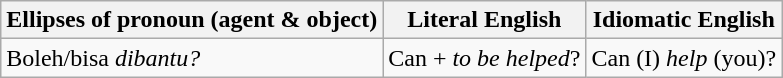<table class="wikitable">
<tr>
<th>Ellipses of pronoun (agent & object)</th>
<th>Literal English</th>
<th>Idiomatic English</th>
</tr>
<tr>
<td>Boleh/bisa <em>dibantu?</em></td>
<td>Can + <em>to be helped</em>?</td>
<td>Can (I) <em>help</em> (you)?</td>
</tr>
</table>
